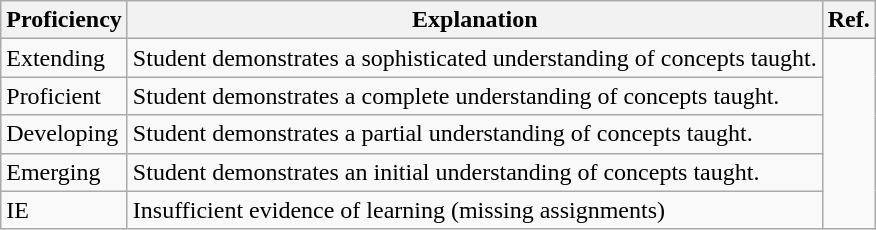<table class="wikitable">
<tr>
<th>Proficiency</th>
<th>Explanation</th>
<th>Ref.</th>
</tr>
<tr>
<td>Extending</td>
<td>Student demonstrates a sophisticated understanding of concepts taught.</td>
<td rowspan="5"></td>
</tr>
<tr>
<td>Proficient</td>
<td>Student demonstrates a complete understanding of concepts taught.</td>
</tr>
<tr>
<td>Developing</td>
<td>Student demonstrates a partial understanding of concepts taught.</td>
</tr>
<tr>
<td>Emerging</td>
<td>Student demonstrates an initial understanding of concepts taught.</td>
</tr>
<tr>
<td>IE</td>
<td>Insufficient evidence of learning (missing assignments)</td>
</tr>
</table>
